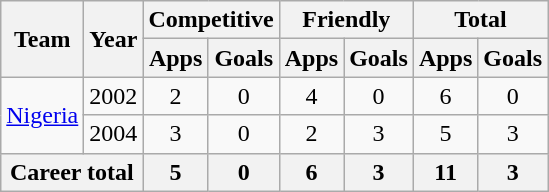<table class="wikitable" style="text-align:center">
<tr>
<th rowspan=2>Team</th>
<th rowspan=2>Year</th>
<th colspan=2>Competitive</th>
<th colspan=2>Friendly</th>
<th colspan=2>Total</th>
</tr>
<tr>
<th>Apps</th>
<th>Goals</th>
<th>Apps</th>
<th>Goals</th>
<th>Apps</th>
<th>Goals</th>
</tr>
<tr>
<td rowspan="2"><a href='#'>Nigeria</a></td>
<td>2002</td>
<td>2</td>
<td>0</td>
<td>4</td>
<td>0</td>
<td>6</td>
<td>0</td>
</tr>
<tr>
<td>2004</td>
<td>3</td>
<td>0</td>
<td>2</td>
<td>3</td>
<td>5</td>
<td>3</td>
</tr>
<tr>
<th colspan="2">Career total</th>
<th>5</th>
<th>0</th>
<th>6</th>
<th>3</th>
<th>11</th>
<th>3</th>
</tr>
</table>
